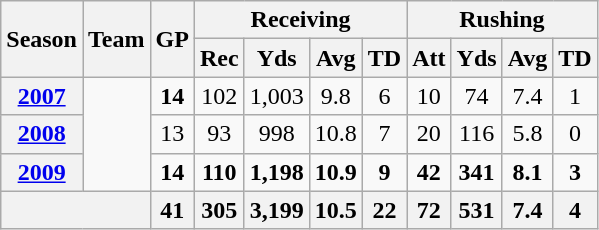<table class="wikitable" style="text-align:center;">
<tr>
<th rowspan="2">Season</th>
<th rowspan="2">Team</th>
<th rowspan="2">GP</th>
<th colspan="4">Receiving</th>
<th colspan="4">Rushing</th>
</tr>
<tr>
<th>Rec</th>
<th>Yds</th>
<th>Avg</th>
<th>TD</th>
<th>Att</th>
<th>Yds</th>
<th>Avg</th>
<th>TD</th>
</tr>
<tr>
<th><a href='#'>2007</a></th>
<td rowspan="3" style=></td>
<td><strong>14</strong></td>
<td>102</td>
<td>1,003</td>
<td>9.8</td>
<td>6</td>
<td>10</td>
<td>74</td>
<td>7.4</td>
<td>1</td>
</tr>
<tr>
<th><a href='#'>2008</a></th>
<td>13</td>
<td>93</td>
<td>998</td>
<td>10.8</td>
<td>7</td>
<td>20</td>
<td>116</td>
<td>5.8</td>
<td>0</td>
</tr>
<tr>
<th><a href='#'>2009</a></th>
<td><strong>14</strong></td>
<td><strong>110</strong></td>
<td><strong>1,198</strong></td>
<td><strong>10.9</strong></td>
<td><strong>9</strong></td>
<td><strong>42</strong></td>
<td><strong>341</strong></td>
<td><strong>8.1</strong></td>
<td><strong>3</strong></td>
</tr>
<tr>
<th colspan="2"></th>
<th>41</th>
<th>305</th>
<th>3,199</th>
<th>10.5</th>
<th>22</th>
<th>72</th>
<th>531</th>
<th>7.4</th>
<th>4</th>
</tr>
</table>
